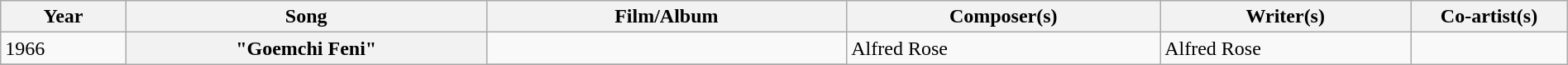<table class="wikitable plainrowheaders" width="100%" textcolor:#000;">
<tr>
<th scope="col" width=8%>Year</th>
<th scope="col" width=23%>Song</th>
<th scope="col" width=23%>Film/Album</th>
<th scope="col" width=20%>Composer(s)</th>
<th scope="col" width=16%>Writer(s)</th>
<th scope="col" width=18%>Co-artist(s)</th>
</tr>
<tr>
<td rowspan= 1>1966</td>
<th rowspan="4">"Goemchi Feni"</th>
<td></td>
<td rowspan="4">Alfred Rose</td>
<td rowspan="4">Alfred Rose</td>
<td rowspan="4"></td>
</tr>
<tr>
</tr>
</table>
